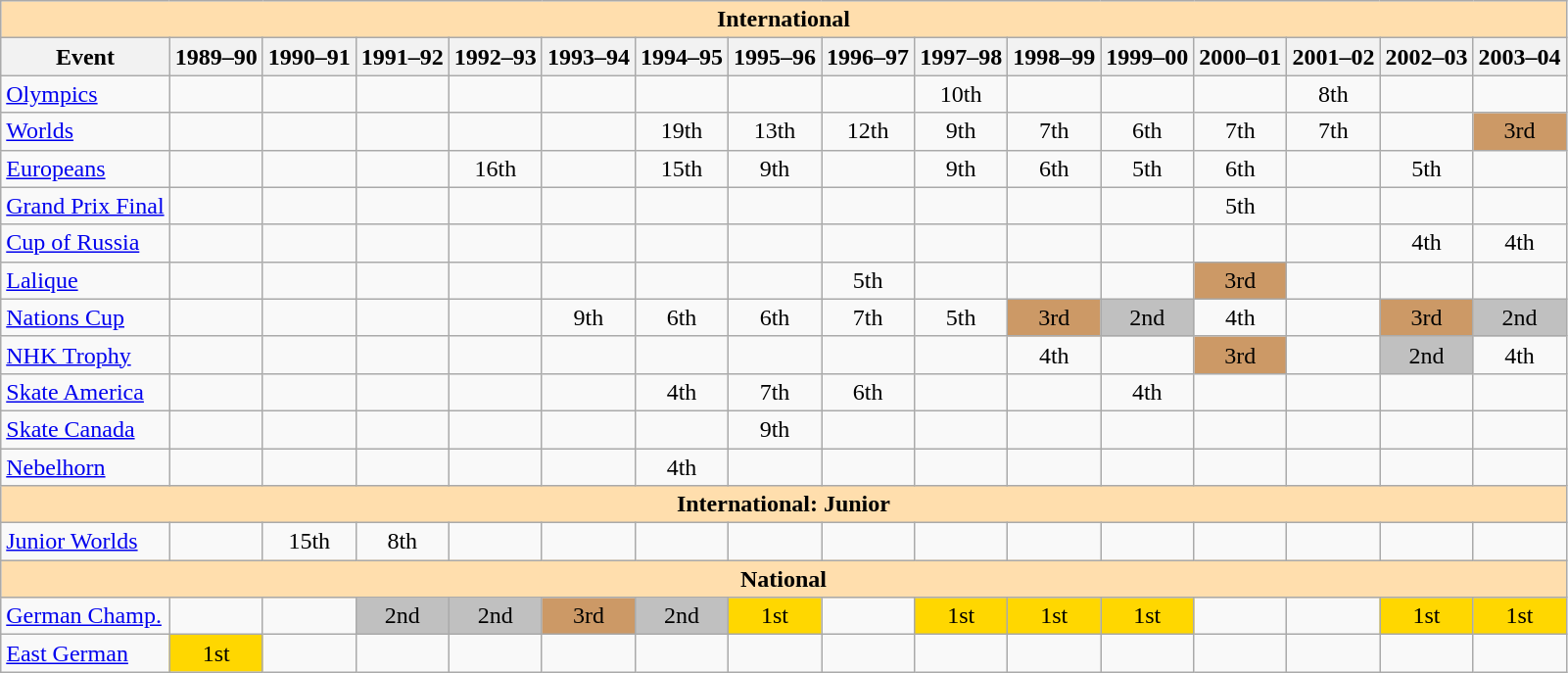<table class="wikitable" style="text-align:center">
<tr>
<th style="background-color: #ffdead; " colspan=16 align=center><strong>International</strong></th>
</tr>
<tr>
<th>Event</th>
<th>1989–90</th>
<th>1990–91</th>
<th>1991–92</th>
<th>1992–93</th>
<th>1993–94</th>
<th>1994–95</th>
<th>1995–96</th>
<th>1996–97</th>
<th>1997–98</th>
<th>1998–99</th>
<th>1999–00</th>
<th>2000–01</th>
<th>2001–02</th>
<th>2002–03</th>
<th>2003–04</th>
</tr>
<tr>
<td align=left><a href='#'>Olympics</a></td>
<td></td>
<td></td>
<td></td>
<td></td>
<td></td>
<td></td>
<td></td>
<td></td>
<td>10th</td>
<td></td>
<td></td>
<td></td>
<td>8th</td>
<td></td>
<td></td>
</tr>
<tr>
<td align=left><a href='#'>Worlds</a></td>
<td></td>
<td></td>
<td></td>
<td></td>
<td></td>
<td>19th</td>
<td>13th</td>
<td>12th</td>
<td>9th</td>
<td>7th</td>
<td>6th</td>
<td>7th</td>
<td>7th</td>
<td></td>
<td bgcolor=cc9966>3rd</td>
</tr>
<tr>
<td align=left><a href='#'>Europeans</a></td>
<td></td>
<td></td>
<td></td>
<td>16th</td>
<td></td>
<td>15th</td>
<td>9th</td>
<td></td>
<td>9th</td>
<td>6th</td>
<td>5th</td>
<td>6th</td>
<td></td>
<td>5th</td>
<td></td>
</tr>
<tr>
<td align=left><a href='#'>Grand Prix Final</a></td>
<td></td>
<td></td>
<td></td>
<td></td>
<td></td>
<td></td>
<td></td>
<td></td>
<td></td>
<td></td>
<td></td>
<td>5th</td>
<td></td>
<td></td>
<td></td>
</tr>
<tr>
<td align=left><a href='#'>Cup of Russia</a></td>
<td></td>
<td></td>
<td></td>
<td></td>
<td></td>
<td></td>
<td></td>
<td></td>
<td></td>
<td></td>
<td></td>
<td></td>
<td></td>
<td>4th</td>
<td>4th</td>
</tr>
<tr>
<td align=left><a href='#'>Lalique</a></td>
<td></td>
<td></td>
<td></td>
<td></td>
<td></td>
<td></td>
<td></td>
<td>5th</td>
<td></td>
<td></td>
<td></td>
<td bgcolor=cc9966>3rd</td>
<td></td>
<td></td>
<td></td>
</tr>
<tr>
<td align=left><a href='#'>Nations Cup</a></td>
<td></td>
<td></td>
<td></td>
<td></td>
<td>9th</td>
<td>6th</td>
<td>6th</td>
<td>7th</td>
<td>5th</td>
<td bgcolor=cc9966>3rd</td>
<td bgcolor=silver>2nd</td>
<td>4th</td>
<td></td>
<td bgcolor=cc9966>3rd</td>
<td bgcolor=silver>2nd</td>
</tr>
<tr>
<td align=left><a href='#'>NHK Trophy</a></td>
<td></td>
<td></td>
<td></td>
<td></td>
<td></td>
<td></td>
<td></td>
<td></td>
<td></td>
<td>4th</td>
<td></td>
<td bgcolor=cc9966>3rd</td>
<td></td>
<td bgcolor=silver>2nd</td>
<td>4th</td>
</tr>
<tr>
<td align=left><a href='#'>Skate America</a></td>
<td></td>
<td></td>
<td></td>
<td></td>
<td></td>
<td>4th</td>
<td>7th</td>
<td>6th</td>
<td></td>
<td></td>
<td>4th</td>
<td></td>
<td></td>
<td></td>
<td></td>
</tr>
<tr>
<td align=left><a href='#'>Skate Canada</a></td>
<td></td>
<td></td>
<td></td>
<td></td>
<td></td>
<td></td>
<td>9th</td>
<td></td>
<td></td>
<td></td>
<td></td>
<td></td>
<td></td>
<td></td>
<td></td>
</tr>
<tr>
<td align=left><a href='#'>Nebelhorn</a></td>
<td></td>
<td></td>
<td></td>
<td></td>
<td></td>
<td>4th</td>
<td></td>
<td></td>
<td></td>
<td></td>
<td></td>
<td></td>
<td></td>
<td></td>
<td></td>
</tr>
<tr>
<th style="background-color: #ffdead; " colspan=16 align=center><strong>International: Junior</strong></th>
</tr>
<tr>
<td align=left><a href='#'>Junior Worlds</a></td>
<td></td>
<td>15th</td>
<td>8th</td>
<td></td>
<td></td>
<td></td>
<td></td>
<td></td>
<td></td>
<td></td>
<td></td>
<td></td>
<td></td>
<td></td>
<td></td>
</tr>
<tr>
<th style="background-color: #ffdead; " colspan=16 align=center><strong>National</strong></th>
</tr>
<tr>
<td align=left><a href='#'>German Champ.</a></td>
<td></td>
<td></td>
<td bgcolor=silver>2nd</td>
<td bgcolor=silver>2nd</td>
<td bgcolor=cc9966>3rd</td>
<td bgcolor=silver>2nd</td>
<td bgcolor=gold>1st</td>
<td></td>
<td bgcolor=gold>1st</td>
<td bgcolor=gold>1st</td>
<td bgcolor=gold>1st</td>
<td></td>
<td></td>
<td bgcolor=gold>1st</td>
<td bgcolor=gold>1st</td>
</tr>
<tr>
<td align=left><a href='#'>East German</a></td>
<td bgcolor=gold>1st</td>
<td></td>
<td></td>
<td></td>
<td></td>
<td></td>
<td></td>
<td></td>
<td></td>
<td></td>
<td></td>
<td></td>
<td></td>
<td></td>
<td></td>
</tr>
</table>
